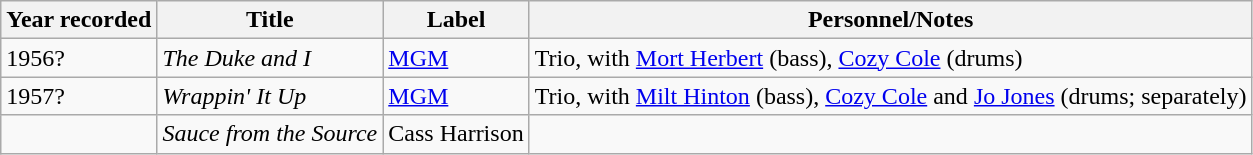<table class="wikitable sortable">
<tr>
<th>Year recorded</th>
<th>Title</th>
<th>Label</th>
<th>Personnel/Notes</th>
</tr>
<tr>
<td>1956?</td>
<td><em>The Duke and I</em></td>
<td><a href='#'>MGM</a></td>
<td>Trio, with <a href='#'>Mort Herbert</a> (bass), <a href='#'>Cozy Cole</a> (drums)</td>
</tr>
<tr>
<td>1957?</td>
<td><em>Wrappin' It Up</em></td>
<td><a href='#'>MGM</a></td>
<td>Trio, with <a href='#'>Milt Hinton</a> (bass), <a href='#'>Cozy Cole</a> and <a href='#'>Jo Jones</a> (drums; separately)</td>
</tr>
<tr>
<td></td>
<td><em>Sauce from the Source</em></td>
<td>Cass Harrison</td>
<td></td>
</tr>
</table>
